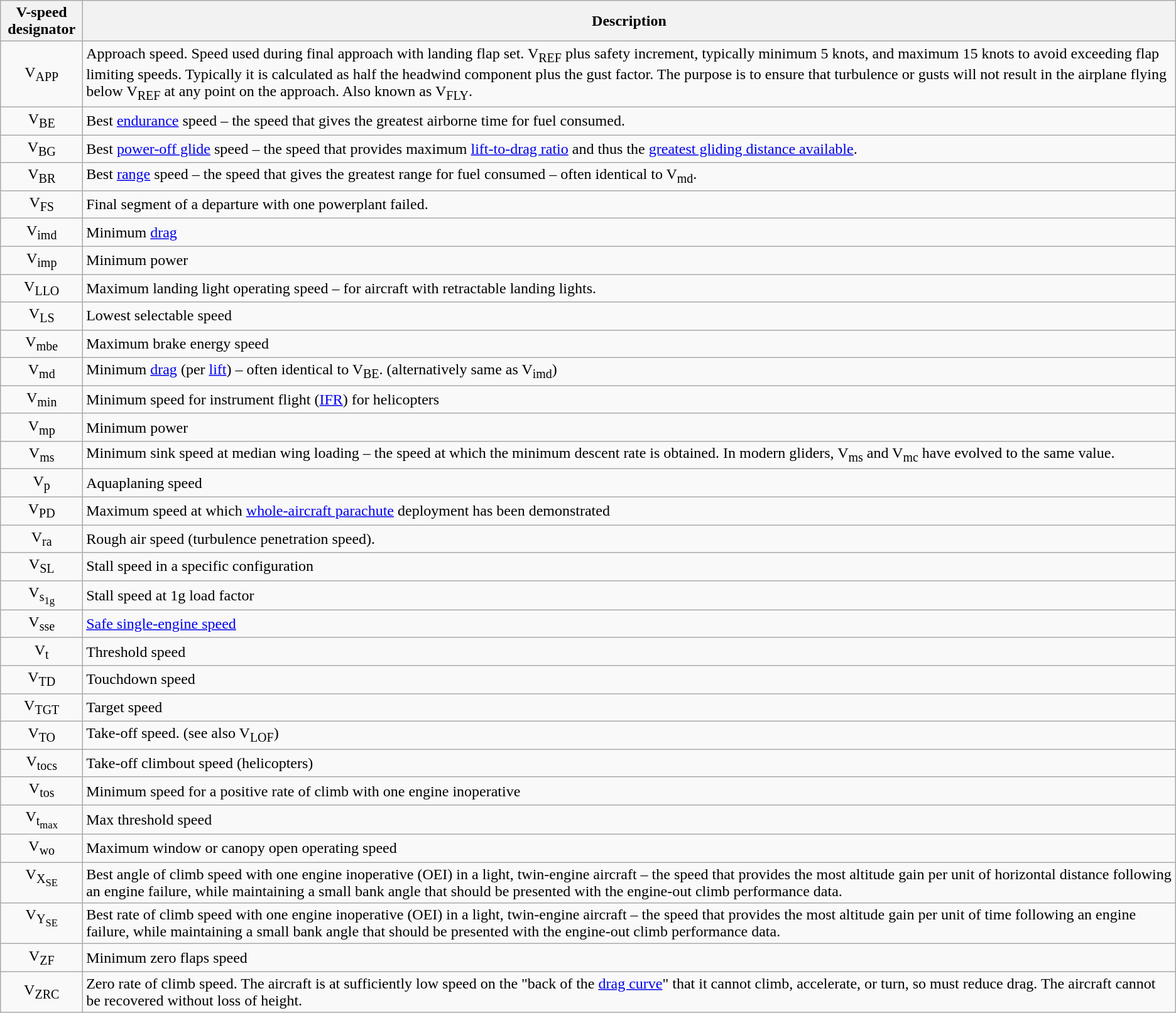<table class="wikitable">
<tr>
<th style="width:7%;">V-speed designator</th>
<th>Description</th>
</tr>
<tr id="VAPP">
<td style="text-align:center;">V<sub>APP</sub></td>
<td>Approach speed. Speed used during final approach with landing flap set. V<sub>REF</sub> plus safety increment, typically minimum 5 knots, and maximum 15 knots to avoid exceeding flap limiting speeds. Typically it is calculated as half the headwind component plus the gust factor. The purpose is to ensure that turbulence or gusts will not result in the airplane flying below V<sub>REF</sub> at any point on the approach. Also known as V<sub>FLY</sub>.</td>
</tr>
<tr id="VBE">
<td style="text-align:center;">V<sub>BE</sub></td>
<td>Best <a href='#'>endurance</a> speed – the speed that gives the greatest airborne time for fuel consumed.</td>
</tr>
<tr id="VBG">
<td style="text-align:center;">V<sub>BG</sub></td>
<td>Best <a href='#'>power-off glide</a> speed – the speed that provides maximum <a href='#'>lift-to-drag ratio</a> and thus the <a href='#'>greatest gliding distance available</a>.</td>
</tr>
<tr id="VBR">
<td style="text-align:center;">V<sub>BR</sub></td>
<td>Best <a href='#'>range</a> speed – the speed that gives the greatest range for fuel consumed – often identical to V<sub>md</sub>.</td>
</tr>
<tr id="VFS">
<td style="text-align:center;">V<sub>FS</sub></td>
<td>Final segment of a departure with one powerplant failed.</td>
</tr>
<tr id="Vimd">
<td style="text-align:center;">V<sub>imd</sub></td>
<td>Minimum <a href='#'>drag</a></td>
</tr>
<tr id="Vimp">
<td style="text-align:center;">V<sub>imp</sub></td>
<td>Minimum power</td>
</tr>
<tr id="VLLO">
<td style="text-align:center;">V<sub>LLO</sub></td>
<td>Maximum landing light operating speed – for aircraft with retractable landing lights.</td>
</tr>
<tr id="VLS">
<td style="text-align:center;">V<sub>LS</sub></td>
<td>Lowest selectable speed</td>
</tr>
<tr id="Vmbe">
<td style="text-align:center;">V<sub>mbe</sub></td>
<td>Maximum brake energy speed</td>
</tr>
<tr id="Vmd">
<td style="text-align:center;">V<sub>md</sub></td>
<td>Minimum <a href='#'>drag</a> (per <a href='#'>lift</a>) – often identical to V<sub>BE</sub>. (alternatively same as V<sub>imd</sub>)</td>
</tr>
<tr id="Vmin">
<td style="text-align:center;">V<sub>min</sub></td>
<td>Minimum speed for instrument flight (<a href='#'>IFR</a>) for helicopters</td>
</tr>
<tr id="Vmp">
<td style="text-align:center;">V<sub>mp</sub></td>
<td>Minimum power</td>
</tr>
<tr id="Vms">
<td style="text-align:center;">V<sub>ms</sub></td>
<td>Minimum sink speed at median wing loading – the speed at which the minimum descent rate is obtained. In modern gliders, V<sub>ms</sub> and V<sub>mc</sub> have evolved to the same value.</td>
</tr>
<tr id="Vp">
<td style="text-align:center;">V<sub>p</sub></td>
<td>Aquaplaning speed</td>
</tr>
<tr id="Vpd">
<td style="text-align:center;">V<sub>PD</sub></td>
<td>Maximum speed at which <a href='#'>whole-aircraft parachute</a> deployment has been demonstrated</td>
</tr>
<tr id="Vra">
<td style="text-align:center;">V<sub>ra</sub></td>
<td>Rough air speed (turbulence penetration speed).</td>
</tr>
<tr id="Vsl">
<td style="text-align:center;">V<sub>SL</sub></td>
<td>Stall speed in a specific configuration</td>
</tr>
<tr id="Vs1g">
<td style="text-align:center;">V<sub>s<sub>1g</sub></sub></td>
<td>Stall speed at 1g load factor</td>
</tr>
<tr id="Vsse">
<td style="text-align:center;">V<sub>sse</sub></td>
<td><a href='#'>Safe single-engine speed</a></td>
</tr>
<tr id="Vt">
<td style="text-align:center;">V<sub>t</sub></td>
<td>Threshold speed</td>
</tr>
<tr id="Vtd">
<td style="text-align:center;">V<sub>TD</sub></td>
<td>Touchdown speed</td>
</tr>
<tr id="Vtgt">
<td style="text-align:center;">V<sub>TGT</sub></td>
<td>Target speed</td>
</tr>
<tr id="Vto">
<td style="text-align:center;">V<sub>TO</sub></td>
<td>Take-off speed. (see also V<sub>LOF</sub>)</td>
</tr>
<tr id="VTocs">
<td style="text-align:center;">V<sub>tocs</sub></td>
<td>Take-off climbout speed (helicopters)</td>
</tr>
<tr id="VTos">
<td style="text-align:center;">V<sub>tos</sub></td>
<td>Minimum speed for a positive rate of climb with one engine inoperative</td>
</tr>
<tr id="Vtmax">
<td style="text-align:center;">V<sub>t<sub>max</sub></sub></td>
<td>Max threshold speed</td>
</tr>
<tr id="Vwo">
<td style="text-align:center;">V<sub>wo</sub></td>
<td>Maximum window or canopy open operating speed</td>
</tr>
<tr id="VXSE">
<td style="vertical-align:top; text-align:center;">V<sub>X<sub>SE</sub></sub></td>
<td>Best angle of climb speed with one engine inoperative (OEI) in a light, twin-engine aircraft – the speed that provides the most altitude gain per unit of horizontal distance following an engine failure, while maintaining a small bank angle that should be presented with the engine-out climb performance data.</td>
</tr>
<tr id="VYSE">
<td style="vertical-align:top; text-align:center;">V<sub>Y<sub>SE</sub></sub></td>
<td>Best rate of climb speed with one engine inoperative (OEI) in a light, twin-engine aircraft – the speed that provides the most altitude gain per unit of time following an engine failure, while maintaining a small bank angle that should be presented with the engine-out climb performance data.</td>
</tr>
<tr id="VZF">
<td style="text-align:center;">V<sub>ZF</sub></td>
<td>Minimum zero flaps speed</td>
</tr>
<tr id="VZRC">
<td style="text-align:center;">V<sub>ZRC</sub></td>
<td>Zero rate of climb speed. The aircraft is at sufficiently low speed on the "back of the <a href='#'>drag curve</a>" that it cannot climb, accelerate, or turn, so must reduce drag. The aircraft cannot be recovered without loss of height.</td>
</tr>
</table>
